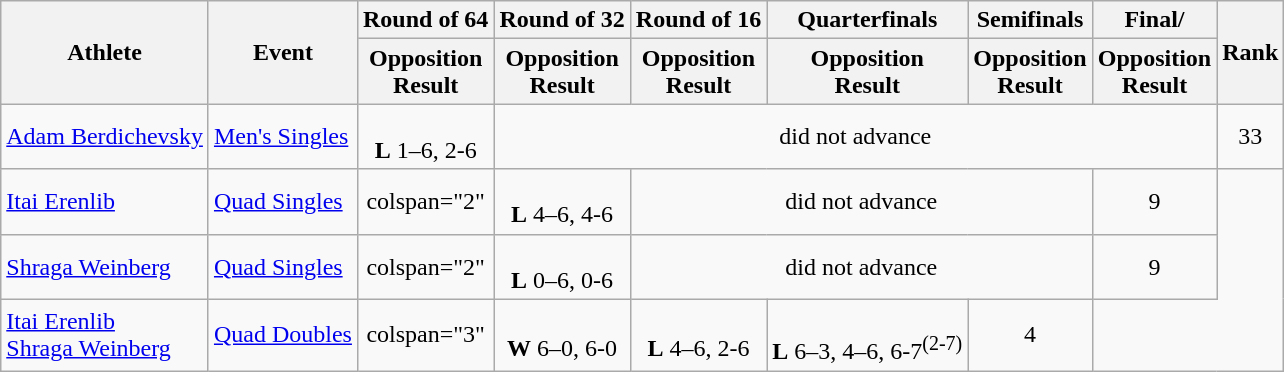<table class="wikitable">
<tr>
<th rowspan="2">Athlete</th>
<th rowspan="2">Event</th>
<th>Round of 64</th>
<th>Round of 32</th>
<th>Round of 16</th>
<th>Quarterfinals</th>
<th>Semifinals</th>
<th>Final/</th>
<th rowspan="2">Rank</th>
</tr>
<tr>
<th>Opposition<br>Result</th>
<th>Opposition<br>Result</th>
<th>Opposition<br>Result</th>
<th>Opposition<br>Result</th>
<th>Opposition<br>Result</th>
<th>Opposition<br>Result</th>
</tr>
<tr align="center">
<td align="left"><a href='#'>Adam Berdichevsky</a></td>
<td align="left"><a href='#'>Men's Singles</a></td>
<td><br><strong>L</strong> 1–6, 2-6</td>
<td colspan="5">did not advance</td>
<td>33</td>
</tr>
<tr align="center">
<td align="left"><a href='#'>Itai Erenlib</a></td>
<td align="left"><a href='#'>Quad Singles</a></td>
<td>colspan="2" </td>
<td><br><strong>L</strong> 4–6, 4-6</td>
<td colspan="3">did not advance</td>
<td>9</td>
</tr>
<tr align="center">
<td align="left"><a href='#'>Shraga Weinberg</a></td>
<td align="left"><a href='#'>Quad Singles</a></td>
<td>colspan="2" </td>
<td><br><strong>L</strong> 0–6, 0-6</td>
<td colspan="3">did not advance</td>
<td>9</td>
</tr>
<tr align="center">
<td align="left"><a href='#'>Itai Erenlib</a><br><a href='#'>Shraga Weinberg</a></td>
<td align="left"><a href='#'>Quad Doubles</a></td>
<td>colspan="3" </td>
<td><br><strong>W</strong> 6–0, 6-0</td>
<td><br><strong>L</strong> 4–6, 2-6</td>
<td><br><strong>L</strong> 6–3, 4–6, 6-7<sup>(2-7)</sup></td>
<td>4</td>
</tr>
</table>
